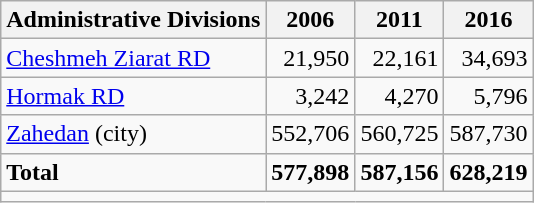<table class="wikitable">
<tr>
<th>Administrative Divisions</th>
<th>2006</th>
<th>2011</th>
<th>2016</th>
</tr>
<tr>
<td><a href='#'>Cheshmeh Ziarat RD</a></td>
<td style="text-align: right;">21,950</td>
<td style="text-align: right;">22,161</td>
<td style="text-align: right;">34,693</td>
</tr>
<tr>
<td><a href='#'>Hormak RD</a></td>
<td style="text-align: right;">3,242</td>
<td style="text-align: right;">4,270</td>
<td style="text-align: right;">5,796</td>
</tr>
<tr>
<td><a href='#'>Zahedan</a> (city)</td>
<td style="text-align: right;">552,706</td>
<td style="text-align: right;">560,725</td>
<td style="text-align: right;">587,730</td>
</tr>
<tr>
<td><strong>Total</strong></td>
<td style="text-align: right;"><strong>577,898</strong></td>
<td style="text-align: right;"><strong>587,156</strong></td>
<td style="text-align: right;"><strong>628,219</strong></td>
</tr>
<tr>
<td colspan=4></td>
</tr>
</table>
